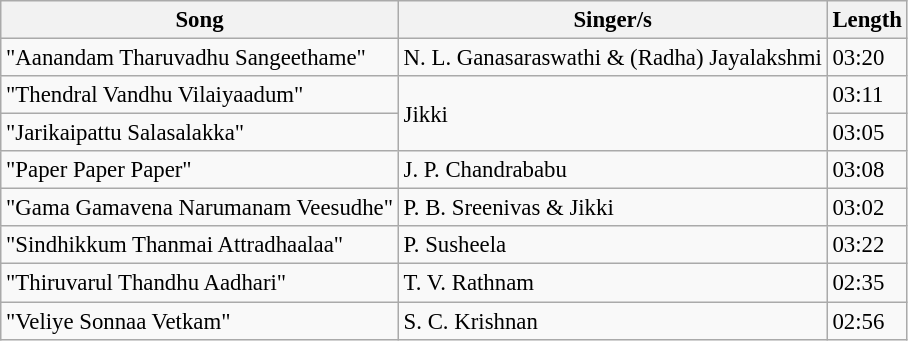<table class="wikitable" style="font-size:95%;">
<tr>
<th>Song</th>
<th>Singer/s</th>
<th>Length</th>
</tr>
<tr>
<td>"Aanandam Tharuvadhu Sangeethame"</td>
<td>N. L. Ganasaraswathi & (Radha) Jayalakshmi</td>
<td>03:20</td>
</tr>
<tr>
<td>"Thendral Vandhu Vilaiyaadum"</td>
<td rowspan=2>Jikki</td>
<td>03:11</td>
</tr>
<tr>
<td>"Jarikaipattu Salasalakka"</td>
<td>03:05</td>
</tr>
<tr>
<td>"Paper Paper Paper"</td>
<td>J. P. Chandrababu</td>
<td>03:08</td>
</tr>
<tr>
<td>"Gama Gamavena Narumanam Veesudhe"</td>
<td>P. B. Sreenivas & Jikki</td>
<td>03:02</td>
</tr>
<tr>
<td>"Sindhikkum Thanmai Attradhaalaa"</td>
<td>P. Susheela</td>
<td>03:22</td>
</tr>
<tr>
<td>"Thiruvarul Thandhu Aadhari"</td>
<td>T. V. Rathnam</td>
<td>02:35</td>
</tr>
<tr>
<td>"Veliye Sonnaa Vetkam"</td>
<td>S. C. Krishnan</td>
<td>02:56</td>
</tr>
</table>
